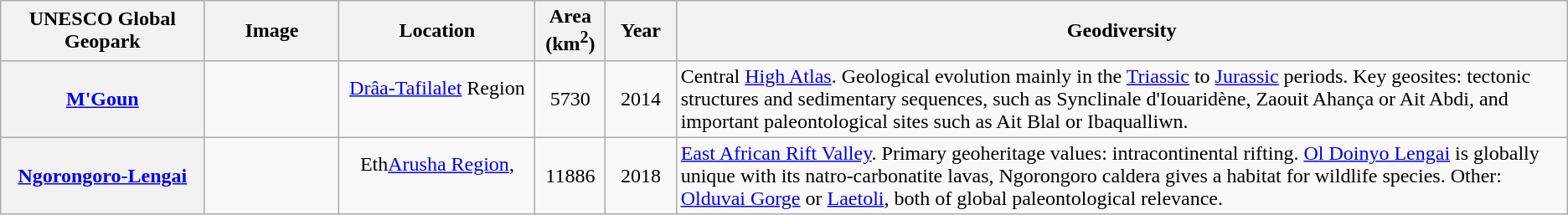<table class="wikitable sortable plainrowheaders">
<tr>
<th scope="col" style="width:13%;">UNESCO Global Geopark</th>
<th scope="col" class="unsortable" style="width:100px;">Image</th>
<th scope="col" style="width:12.5%;">Location</th>
<th scope="col" style="width:4.5%;">Area<br>(km<sup>2</sup>)<br></th>
<th scope="col" style="width:4.5%;">Year</th>
<th scope="col" class="unsortable">Geodiversity</th>
</tr>
<tr>
<th scope="row"><a href='#'>M'Goun</a></th>
<td></td>
<td align="center"><a href='#'>Drâa-Tafilalet</a> Region<br><br><small></small></td>
<td align="center">5730</td>
<td align="center">2014</td>
<td>Central <a href='#'>High Atlas</a>. Geological evolution mainly in the <a href='#'>Triassic</a> to <a href='#'>Jurassic</a> periods. Key geosites: tectonic structures and sedimentary sequences, such as Synclinale d'Iouaridène, Zaouit Ahança or Ait Abdi, and important paleontological sites such as Ait Blal or Ibaqualliwn.</td>
</tr>
<tr>
<th scope="row"><a href='#'>Ngorongoro-Lengai</a></th>
<td></td>
<td align="center"><span>Eth</span><a href='#'>Arusha Region</a>,<br><br><small></small></td>
<td align="center">11886</td>
<td align="center">2018</td>
<td><a href='#'>East African Rift Valley</a>. Primary geoheritage values: intracontinental rifting. <a href='#'>Ol Doinyo Lengai</a> is globally unique with its natro-carbonatite lavas, Ngorongoro caldera gives a habitat for wildlife species. Other: <a href='#'>Olduvai Gorge</a> or <a href='#'>Laetoli</a>, both of global paleontological relevance.</td>
</tr>
</table>
